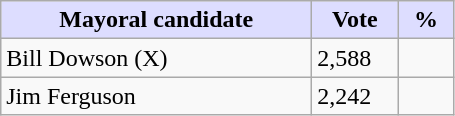<table class="wikitable">
<tr>
<th style="background:#ddf; width:200px;">Mayoral candidate </th>
<th style="background:#ddf; width:50px;">Vote</th>
<th style="background:#ddf; width:30px;">%</th>
</tr>
<tr>
<td>Bill Dowson (X)</td>
<td>2,588</td>
<td></td>
</tr>
<tr>
<td>Jim Ferguson</td>
<td>2,242</td>
<td></td>
</tr>
</table>
